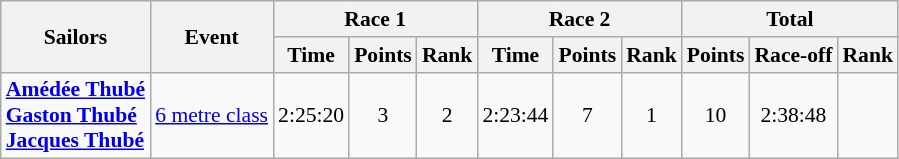<table class=wikitable style="font-size:90%">
<tr>
<th rowspan=2>Sailors</th>
<th rowspan=2>Event</th>
<th colspan=3>Race 1</th>
<th colspan=3>Race 2</th>
<th colspan=3>Total</th>
</tr>
<tr>
<th>Time</th>
<th>Points</th>
<th>Rank</th>
<th>Time</th>
<th>Points</th>
<th>Rank</th>
<th>Points</th>
<th>Race-off</th>
<th>Rank</th>
</tr>
<tr>
<td><strong><a href='#'>Amédée Thubé</a> <br> <a href='#'>Gaston Thubé</a> <br> <a href='#'>Jacques Thubé</a></strong></td>
<td><a href='#'>6 metre class</a></td>
<td align=center>2:25:20</td>
<td align=center>3</td>
<td align=center>2</td>
<td align=center>2:23:44</td>
<td align=center>7</td>
<td align=center>1</td>
<td align=center>10</td>
<td align=center>2:38:48</td>
<td align=center></td>
</tr>
</table>
